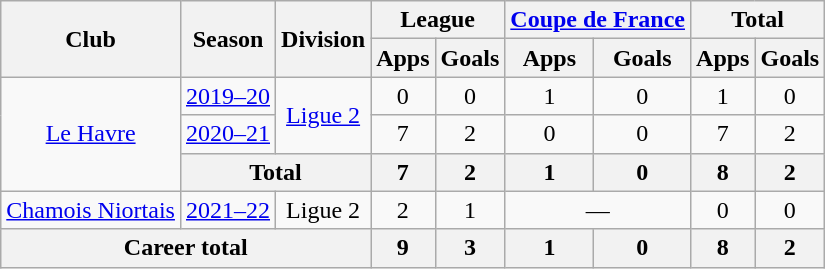<table class="wikitable" style="text-align: center">
<tr>
<th rowspan="2">Club</th>
<th rowspan="2">Season</th>
<th rowspan="2">Division</th>
<th colspan="2">League</th>
<th colspan="2"><a href='#'>Coupe de France</a></th>
<th colspan="2">Total</th>
</tr>
<tr>
<th>Apps</th>
<th>Goals</th>
<th>Apps</th>
<th>Goals</th>
<th>Apps</th>
<th>Goals</th>
</tr>
<tr>
<td rowspan="3"><a href='#'>Le Havre</a></td>
<td><a href='#'>2019–20</a></td>
<td rowspan="2"><a href='#'>Ligue 2</a></td>
<td>0</td>
<td>0</td>
<td>1</td>
<td>0</td>
<td>1</td>
<td>0</td>
</tr>
<tr>
<td><a href='#'>2020–21</a></td>
<td>7</td>
<td>2</td>
<td>0</td>
<td>0</td>
<td>7</td>
<td>2</td>
</tr>
<tr>
<th colspan="2">Total</th>
<th>7</th>
<th>2</th>
<th>1</th>
<th>0</th>
<th>8</th>
<th>2</th>
</tr>
<tr>
<td><a href='#'>Chamois Niortais</a></td>
<td><a href='#'>2021–22</a></td>
<td>Ligue 2</td>
<td>2</td>
<td>1</td>
<td colspan="2">—</td>
<td>0</td>
<td>0</td>
</tr>
<tr>
<th colspan="3">Career total</th>
<th>9</th>
<th>3</th>
<th>1</th>
<th>0</th>
<th>8</th>
<th>2</th>
</tr>
</table>
